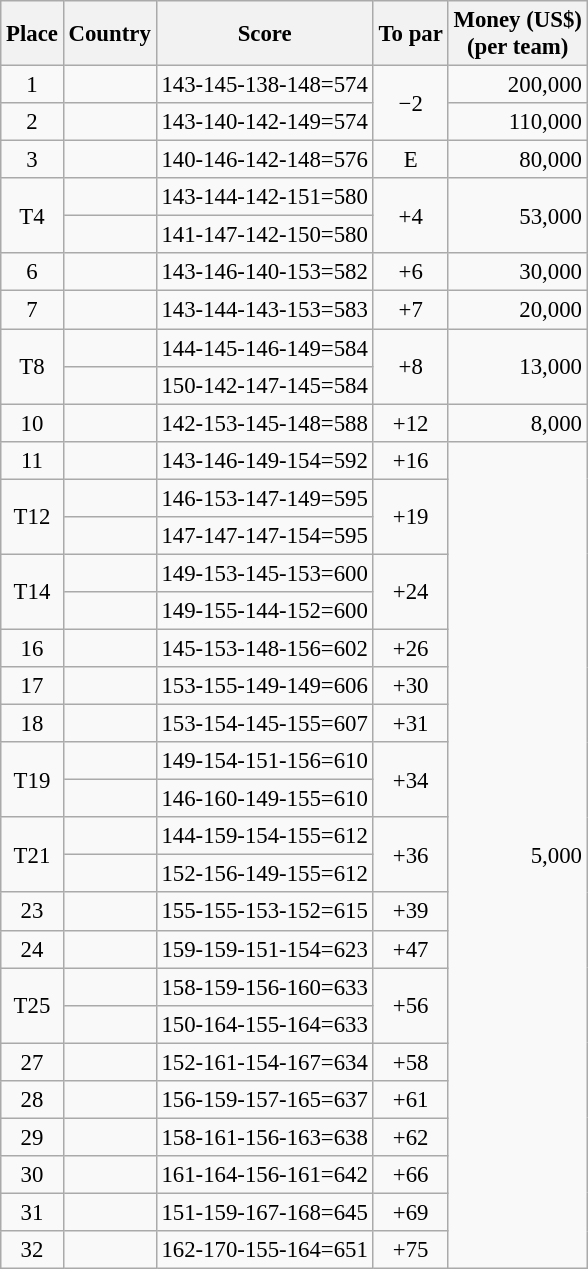<table class="wikitable" style="font-size:95%;">
<tr>
<th>Place</th>
<th>Country</th>
<th>Score</th>
<th>To par</th>
<th>Money (US$)<br>(per team)</th>
</tr>
<tr>
<td align=center>1</td>
<td></td>
<td>143-145-138-148=574</td>
<td rowspan=2 align=center>−2</td>
<td align=right>200,000</td>
</tr>
<tr>
<td align=center>2</td>
<td></td>
<td>143-140-142-149=574</td>
<td align=right>110,000</td>
</tr>
<tr>
<td align=center>3</td>
<td></td>
<td>140-146-142-148=576</td>
<td align=center>E</td>
<td align=right>80,000</td>
</tr>
<tr>
<td rowspan=2 align=center>T4</td>
<td></td>
<td>143-144-142-151=580</td>
<td rowspan=2 align=center>+4</td>
<td rowspan=2 align=right>53,000</td>
</tr>
<tr>
<td></td>
<td>141-147-142-150=580</td>
</tr>
<tr>
<td align=center>6</td>
<td></td>
<td>143-146-140-153=582</td>
<td align=center>+6</td>
<td align=right>30,000</td>
</tr>
<tr>
<td align=center>7</td>
<td></td>
<td>143-144-143-153=583</td>
<td align=center>+7</td>
<td align=right>20,000</td>
</tr>
<tr>
<td rowspan=2 align=center>T8</td>
<td></td>
<td>144-145-146-149=584</td>
<td rowspan=2 align=center>+8</td>
<td rowspan=2 align=right>13,000</td>
</tr>
<tr>
<td></td>
<td>150-142-147-145=584</td>
</tr>
<tr>
<td align=center>10</td>
<td></td>
<td>142-153-145-148=588</td>
<td align=center>+12</td>
<td align=right>8,000</td>
</tr>
<tr>
<td align=center>11</td>
<td></td>
<td>143-146-149-154=592</td>
<td align=center>+16</td>
<td rowspan=22 align=right>5,000</td>
</tr>
<tr>
<td rowspan=2 align=center>T12</td>
<td></td>
<td>146-153-147-149=595</td>
<td rowspan=2 align=center>+19</td>
</tr>
<tr>
<td></td>
<td>147-147-147-154=595</td>
</tr>
<tr>
<td rowspan=2 align=center>T14</td>
<td></td>
<td>149-153-145-153=600</td>
<td rowspan=2 align=center>+24</td>
</tr>
<tr>
<td></td>
<td>149-155-144-152=600</td>
</tr>
<tr>
<td align=center>16</td>
<td></td>
<td>145-153-148-156=602</td>
<td align=center>+26</td>
</tr>
<tr>
<td align=center>17</td>
<td></td>
<td>153-155-149-149=606</td>
<td align=center>+30</td>
</tr>
<tr>
<td align=center>18</td>
<td></td>
<td>153-154-145-155=607</td>
<td align=center>+31</td>
</tr>
<tr>
<td rowspan=2 align=center>T19</td>
<td></td>
<td>149-154-151-156=610</td>
<td rowspan=2 align=center>+34</td>
</tr>
<tr>
<td></td>
<td>146-160-149-155=610</td>
</tr>
<tr>
<td rowspan=2 align=center>T21</td>
<td></td>
<td>144-159-154-155=612</td>
<td rowspan=2 align=center>+36</td>
</tr>
<tr>
<td></td>
<td>152-156-149-155=612</td>
</tr>
<tr>
<td align=center>23</td>
<td></td>
<td>155-155-153-152=615</td>
<td align=center>+39</td>
</tr>
<tr>
<td align=center>24</td>
<td></td>
<td>159-159-151-154=623</td>
<td align=center>+47</td>
</tr>
<tr>
<td rowspan=2 align=center>T25</td>
<td></td>
<td>158-159-156-160=633</td>
<td rowspan=2 align=center>+56</td>
</tr>
<tr>
<td></td>
<td>150-164-155-164=633</td>
</tr>
<tr>
<td align=center>27</td>
<td></td>
<td>152-161-154-167=634</td>
<td align=center>+58</td>
</tr>
<tr>
<td align=center>28</td>
<td></td>
<td>156-159-157-165=637</td>
<td align=center>+61</td>
</tr>
<tr>
<td align=center>29</td>
<td></td>
<td>158-161-156-163=638</td>
<td align=center>+62</td>
</tr>
<tr>
<td align=center>30</td>
<td></td>
<td>161-164-156-161=642</td>
<td align=center>+66</td>
</tr>
<tr>
<td align=center>31</td>
<td></td>
<td>151-159-167-168=645</td>
<td align=center>+69</td>
</tr>
<tr>
<td align=center>32</td>
<td></td>
<td>162-170-155-164=651</td>
<td align=center>+75</td>
</tr>
</table>
